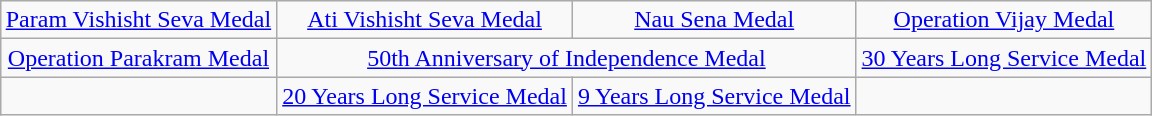<table class="wikitable" style="margin:1em auto; text-align:center;">
<tr>
<td><a href='#'>Param Vishisht Seva Medal</a></td>
<td><a href='#'>Ati Vishisht Seva Medal</a></td>
<td><a href='#'>Nau Sena Medal</a></td>
<td><a href='#'>Operation Vijay Medal</a></td>
</tr>
<tr>
<td><a href='#'>Operation Parakram Medal</a></td>
<td colspan=2><a href='#'>50th Anniversary of Independence Medal</a></td>
<td><a href='#'>30 Years Long Service Medal</a></td>
</tr>
<tr>
<td></td>
<td><a href='#'>20 Years Long Service Medal</a></td>
<td><a href='#'>9 Years Long Service Medal</a></td>
<td></td>
</tr>
</table>
